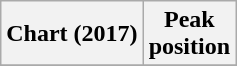<table class="wikitable plainrowheaders">
<tr>
<th>Chart (2017)</th>
<th>Peak<br>position</th>
</tr>
<tr>
</tr>
</table>
